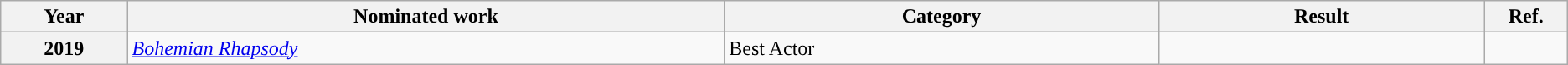<table class="wikitable">
<tr>
<th width=2%>Year</th>
<th width=11%>Nominated work</th>
<th width=8%>Category</th>
<th width=6%>Result</th>
<th width=1%>Ref.</th>
</tr>
<tr>
<th scope=row>2019</th>
<td><em><a href='#'>Bohemian Rhapsody</a></em></td>
<td>Best Actor</td>
<td></td>
<td style="text-align:center;"></td>
</tr>
</table>
